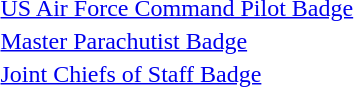<table>
<tr>
<td></td>
<td><a href='#'>US Air Force Command Pilot Badge</a></td>
</tr>
<tr>
<td></td>
<td><a href='#'>Master Parachutist Badge</a></td>
</tr>
<tr>
<td></td>
<td><a href='#'>Joint Chiefs of Staff Badge</a></td>
</tr>
</table>
